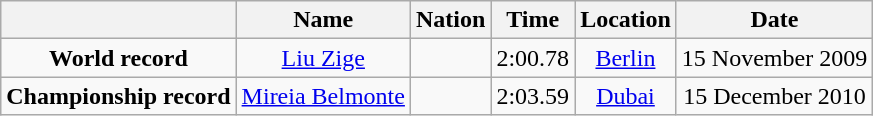<table class=wikitable style=text-align:center>
<tr>
<th></th>
<th>Name</th>
<th>Nation</th>
<th>Time</th>
<th>Location</th>
<th>Date</th>
</tr>
<tr>
<td><strong>World record</strong></td>
<td><a href='#'>Liu Zige</a></td>
<td></td>
<td align=left>2:00.78</td>
<td><a href='#'>Berlin</a></td>
<td>15 November 2009</td>
</tr>
<tr>
<td><strong>Championship record</strong></td>
<td><a href='#'>Mireia Belmonte</a></td>
<td></td>
<td align=left>2:03.59</td>
<td><a href='#'>Dubai</a></td>
<td>15 December 2010</td>
</tr>
</table>
